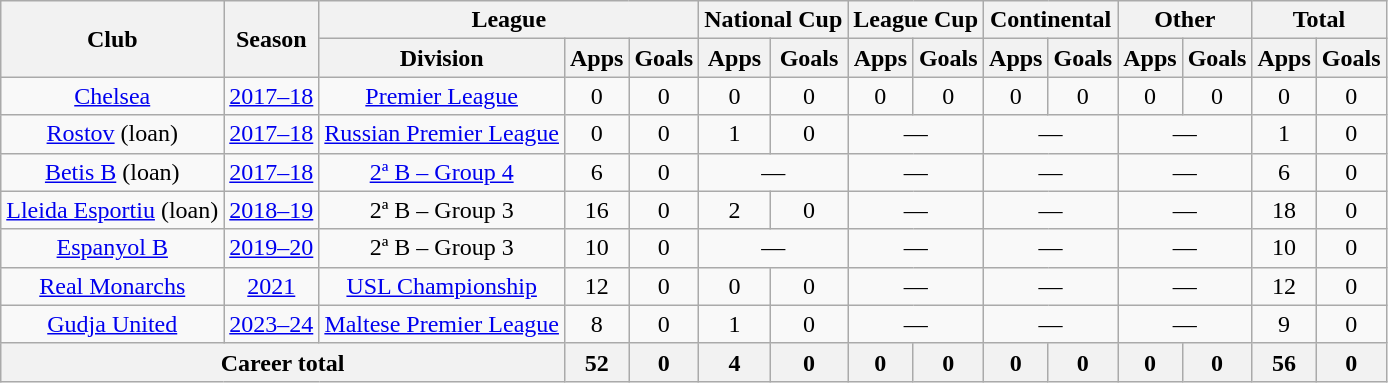<table class="wikitable" style="text-align: center;">
<tr>
<th rowspan="2">Club</th>
<th rowspan="2">Season</th>
<th colspan="3">League</th>
<th colspan="2">National Cup</th>
<th colspan="2">League Cup</th>
<th colspan="2">Continental</th>
<th colspan="2">Other</th>
<th colspan="2">Total</th>
</tr>
<tr>
<th>Division</th>
<th>Apps</th>
<th>Goals</th>
<th>Apps</th>
<th>Goals</th>
<th>Apps</th>
<th>Goals</th>
<th>Apps</th>
<th>Goals</th>
<th>Apps</th>
<th>Goals</th>
<th>Apps</th>
<th>Goals</th>
</tr>
<tr>
<td valign="center"><a href='#'>Chelsea</a></td>
<td><a href='#'>2017–18</a></td>
<td><a href='#'>Premier League</a></td>
<td>0</td>
<td>0</td>
<td>0</td>
<td>0</td>
<td>0</td>
<td>0</td>
<td>0</td>
<td>0</td>
<td>0</td>
<td>0</td>
<td>0</td>
<td>0</td>
</tr>
<tr>
<td valign="center"><a href='#'>Rostov</a> (loan)</td>
<td><a href='#'>2017–18</a></td>
<td><a href='#'>Russian Premier League</a></td>
<td>0</td>
<td>0</td>
<td>1</td>
<td>0</td>
<td colspan="2">—</td>
<td colspan="2">—</td>
<td colspan="2">—</td>
<td>1</td>
<td>0</td>
</tr>
<tr>
<td valign="center"><a href='#'>Betis B</a> (loan)</td>
<td><a href='#'>2017–18</a></td>
<td><a href='#'>2ª B – Group 4</a></td>
<td>6</td>
<td>0</td>
<td colspan="2">—</td>
<td colspan="2">—</td>
<td colspan="2">—</td>
<td colspan="2">—</td>
<td>6</td>
<td>0</td>
</tr>
<tr>
<td valign="center"><a href='#'>Lleida Esportiu</a> (loan)</td>
<td><a href='#'>2018–19</a></td>
<td>2ª B – Group 3</td>
<td>16</td>
<td>0</td>
<td>2</td>
<td>0</td>
<td colspan="2">—</td>
<td colspan="2">—</td>
<td colspan="2">—</td>
<td>18</td>
<td>0</td>
</tr>
<tr>
<td valign="center"><a href='#'>Espanyol B</a></td>
<td><a href='#'>2019–20</a></td>
<td>2ª B – Group 3</td>
<td>10</td>
<td>0</td>
<td colspan="2">—</td>
<td colspan="2">—</td>
<td colspan="2">—</td>
<td colspan="2">—</td>
<td>10</td>
<td>0</td>
</tr>
<tr>
<td valign="center"><a href='#'>Real Monarchs</a></td>
<td><a href='#'>2021</a></td>
<td><a href='#'>USL Championship</a></td>
<td>12</td>
<td>0</td>
<td>0</td>
<td>0</td>
<td colspan="2">—</td>
<td colspan="2">—</td>
<td colspan="2">—</td>
<td>12</td>
<td>0</td>
</tr>
<tr>
<td><a href='#'>Gudja United</a></td>
<td><a href='#'>2023–24</a></td>
<td><a href='#'>Maltese Premier League</a></td>
<td>8</td>
<td>0</td>
<td>1</td>
<td>0</td>
<td colspan="2">—</td>
<td colspan="2">—</td>
<td colspan="2">—</td>
<td>9</td>
<td>0</td>
</tr>
<tr>
<th colspan="3">Career total</th>
<th>52</th>
<th>0</th>
<th>4</th>
<th>0</th>
<th>0</th>
<th>0</th>
<th>0</th>
<th>0</th>
<th>0</th>
<th>0</th>
<th>56</th>
<th>0</th>
</tr>
</table>
